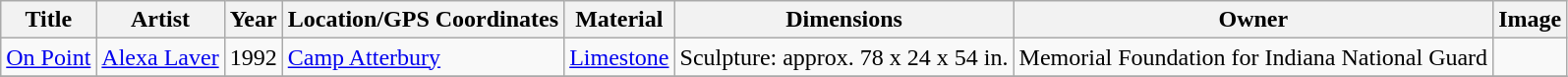<table class="wikitable sortable">
<tr>
<th>Title</th>
<th>Artist</th>
<th>Year</th>
<th>Location/GPS Coordinates</th>
<th>Material</th>
<th>Dimensions</th>
<th>Owner</th>
<th>Image</th>
</tr>
<tr>
<td><a href='#'>On Point</a></td>
<td><a href='#'>Alexa Laver</a></td>
<td>1992</td>
<td><a href='#'>Camp Atterbury</a></td>
<td><a href='#'>Limestone</a></td>
<td>Sculpture: approx. 78 x 24 x 54 in.</td>
<td>Memorial Foundation for Indiana National Guard </td>
<td></td>
</tr>
<tr>
</tr>
</table>
